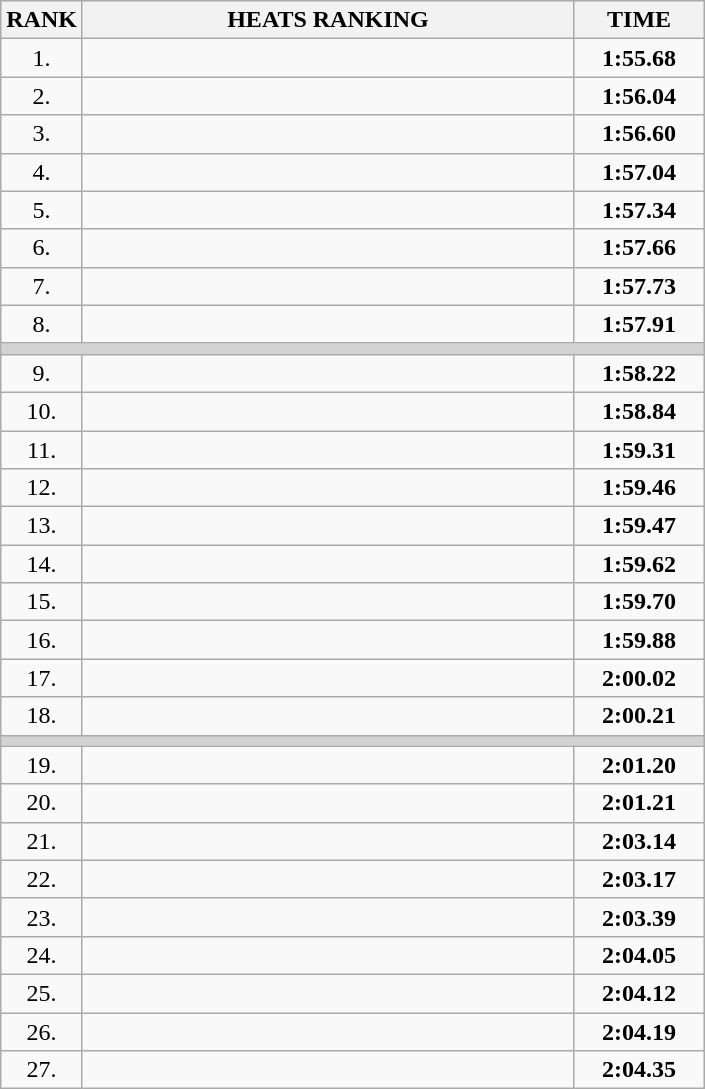<table class="wikitable">
<tr>
<th>RANK</th>
<th style="width: 20em">HEATS RANKING</th>
<th style="width: 5em">TIME</th>
</tr>
<tr>
<td align="center">1.</td>
<td></td>
<td align="center"><strong>1:55.68</strong></td>
</tr>
<tr>
<td align="center">2.</td>
<td></td>
<td align="center"><strong>1:56.04</strong></td>
</tr>
<tr>
<td align="center">3.</td>
<td></td>
<td align="center"><strong>1:56.60</strong></td>
</tr>
<tr>
<td align="center">4.</td>
<td></td>
<td align="center"><strong>1:57.04</strong></td>
</tr>
<tr>
<td align="center">5.</td>
<td></td>
<td align="center"><strong>1:57.34</strong></td>
</tr>
<tr>
<td align="center">6.</td>
<td></td>
<td align="center"><strong>1:57.66</strong></td>
</tr>
<tr>
<td align="center">7.</td>
<td></td>
<td align="center"><strong>1:57.73</strong></td>
</tr>
<tr>
<td align="center">8.</td>
<td></td>
<td align="center"><strong>1:57.91</strong></td>
</tr>
<tr>
<td colspan=3 bgcolor=lightgray></td>
</tr>
<tr>
<td align="center">9.</td>
<td> </td>
<td align="center"><strong>1:58.22</strong></td>
</tr>
<tr>
<td align="center">10.</td>
<td></td>
<td align="center"><strong>1:58.84</strong></td>
</tr>
<tr>
<td align="center">11.</td>
<td> </td>
<td align="center"><strong>1:59.31</strong></td>
</tr>
<tr>
<td align="center">12.</td>
<td></td>
<td align="center"><strong>1:59.46</strong></td>
</tr>
<tr>
<td align="center">13.</td>
<td></td>
<td align="center"><strong>1:59.47</strong></td>
</tr>
<tr>
<td align="center">14.</td>
<td></td>
<td align="center"><strong>1:59.62</strong></td>
</tr>
<tr>
<td align="center">15.</td>
<td></td>
<td align="center"><strong>1:59.70</strong></td>
</tr>
<tr>
<td align="center">16.</td>
<td></td>
<td align="center"><strong>1:59.88</strong></td>
</tr>
<tr>
<td align="center">17.</td>
<td></td>
<td align="center"><strong>2:00.02</strong></td>
</tr>
<tr>
<td align="center">18.</td>
<td></td>
<td align="center"><strong>2:00.21</strong></td>
</tr>
<tr>
<td colspan=3 bgcolor=lightgray></td>
</tr>
<tr>
<td align="center">19.</td>
<td></td>
<td align="center"><strong>2:01.20</strong></td>
</tr>
<tr>
<td align="center">20.</td>
<td></td>
<td align="center"><strong>2:01.21</strong></td>
</tr>
<tr>
<td align="center">21.</td>
<td></td>
<td align="center"><strong>2:03.14</strong></td>
</tr>
<tr>
<td align="center">22.</td>
<td></td>
<td align="center"><strong>2:03.17</strong></td>
</tr>
<tr>
<td align="center">23.</td>
<td></td>
<td align="center"><strong>2:03.39</strong></td>
</tr>
<tr>
<td align="center">24.</td>
<td></td>
<td align="center"><strong>2:04.05</strong></td>
</tr>
<tr>
<td align="center">25.</td>
<td></td>
<td align="center"><strong>2:04.12</strong></td>
</tr>
<tr>
<td align="center">26.</td>
<td></td>
<td align="center"><strong>2:04.19</strong></td>
</tr>
<tr>
<td align="center">27.</td>
<td></td>
<td align="center"><strong>2:04.35</strong></td>
</tr>
</table>
